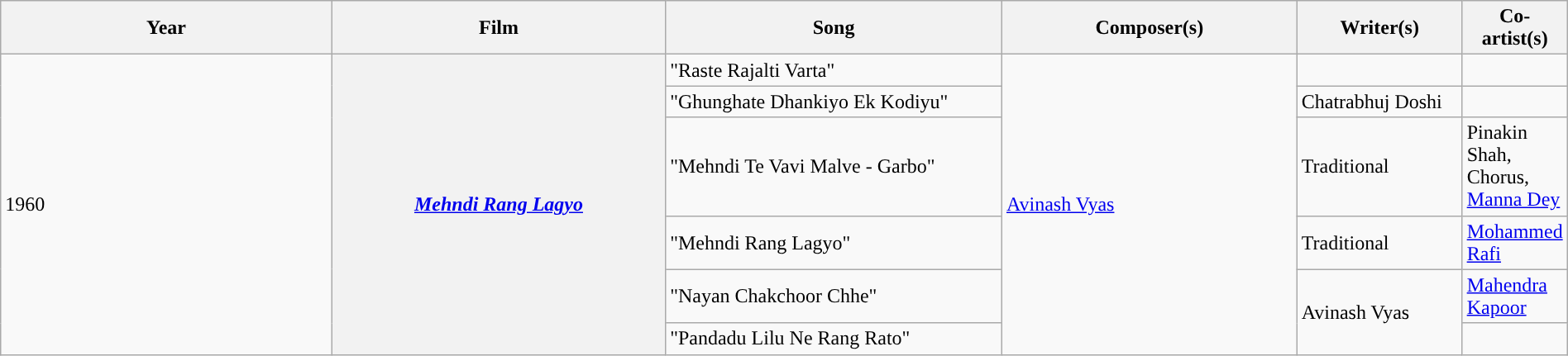<table class="wikitable plainrowheaders" style="width:100%; textcolor:#000">
<tr style="background:#b0e0e66;">
<th scope="col" style="width:23%;"><strong>Year</strong></th>
<th scope="col" style="width:23%;"><strong>Film</strong></th>
<th scope="col" style="width:23%;"><strong>Song</strong></th>
<th scope="col" style="width:20%;"><strong>Composer(s)</strong></th>
<th scope="col" style="width:16%;"><strong>Writer(s)</strong></th>
<th scope="col" style="width:18%;"><strong>Co-artist(s)</strong></th>
</tr>
<tr>
<td rowspan="6">1960</td>
<th rowspan="6"><em><a href='#'>Mehndi Rang Lagyo</a></em></th>
<td>"Raste Rajalti Varta"</td>
<td rowspan=6><a href='#'>Avinash Vyas</a></td>
<td></td>
<td></td>
</tr>
<tr>
<td>"Ghunghate Dhankiyo Ek Kodiyu"</td>
<td>Chatrabhuj Doshi</td>
<td></td>
</tr>
<tr>
<td>"Mehndi Te Vavi Malve - Garbo"</td>
<td>Traditional</td>
<td>Pinakin Shah, Chorus, <a href='#'>Manna Dey</a></td>
</tr>
<tr>
<td>"Mehndi Rang Lagyo"</td>
<td>Traditional</td>
<td><a href='#'>Mohammed Rafi</a></td>
</tr>
<tr>
<td>"Nayan Chakchoor Chhe"</td>
<td rowspan=2>Avinash Vyas</td>
<td><a href='#'>Mahendra Kapoor</a></td>
</tr>
<tr>
<td>"Pandadu Lilu Ne Rang Rato"</td>
<td></td>
</tr>
</table>
